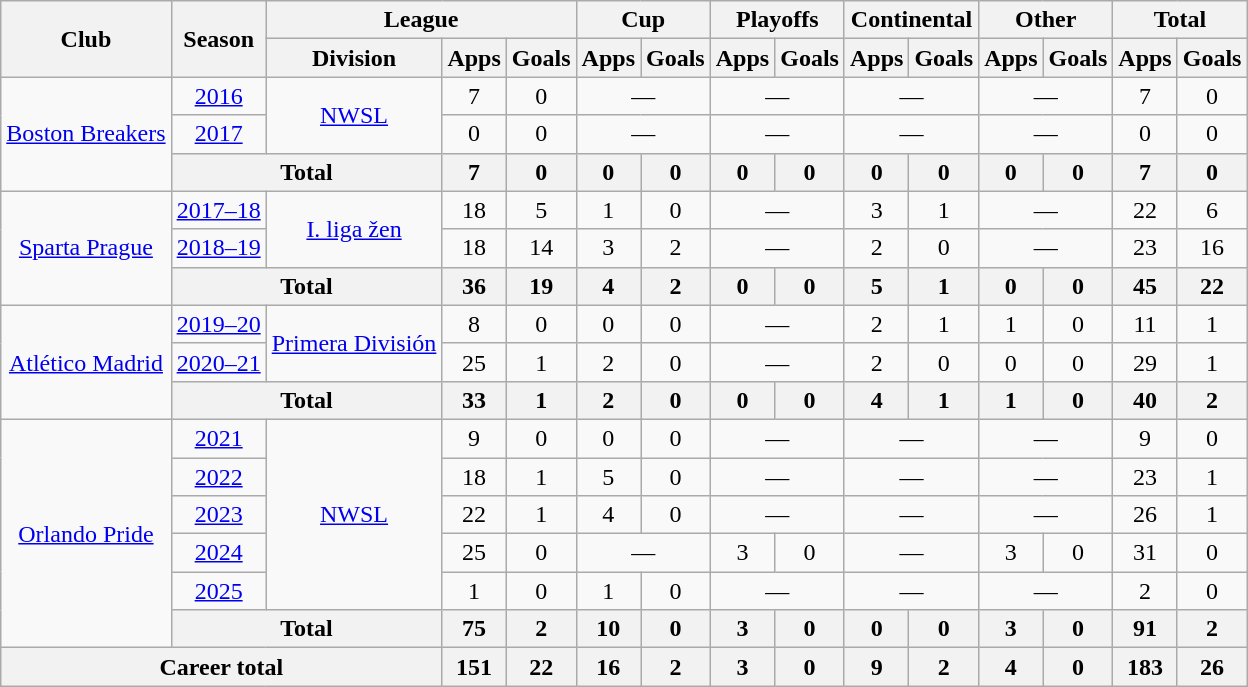<table class="wikitable" style="text-align: center;">
<tr>
<th rowspan="2">Club</th>
<th rowspan="2">Season</th>
<th colspan="3">League</th>
<th colspan="2">Cup</th>
<th colspan="2">Playoffs</th>
<th colspan="2">Continental</th>
<th colspan="2">Other</th>
<th colspan="2">Total</th>
</tr>
<tr>
<th>Division</th>
<th>Apps</th>
<th>Goals</th>
<th>Apps</th>
<th>Goals</th>
<th>Apps</th>
<th>Goals</th>
<th>Apps</th>
<th>Goals</th>
<th>Apps</th>
<th>Goals</th>
<th>Apps</th>
<th>Goals</th>
</tr>
<tr>
<td rowspan="3"><a href='#'>Boston Breakers</a></td>
<td><a href='#'>2016</a></td>
<td rowspan="2"><a href='#'>NWSL</a></td>
<td>7</td>
<td>0</td>
<td colspan="2">—</td>
<td colspan="2">—</td>
<td colspan="2">—</td>
<td colspan="2">—</td>
<td>7</td>
<td>0</td>
</tr>
<tr>
<td><a href='#'>2017</a></td>
<td>0</td>
<td>0</td>
<td colspan="2">—</td>
<td colspan="2">—</td>
<td colspan="2">—</td>
<td colspan="2">—</td>
<td>0</td>
<td>0</td>
</tr>
<tr>
<th colspan="2">Total</th>
<th>7</th>
<th>0</th>
<th>0</th>
<th>0</th>
<th>0</th>
<th>0</th>
<th>0</th>
<th>0</th>
<th>0</th>
<th>0</th>
<th>7</th>
<th>0</th>
</tr>
<tr>
<td rowspan="3"><a href='#'>Sparta Prague</a></td>
<td><a href='#'>2017–18</a></td>
<td rowspan="2"><a href='#'>I. liga žen</a></td>
<td>18</td>
<td>5</td>
<td>1</td>
<td>0</td>
<td colspan="2">—</td>
<td>3</td>
<td>1</td>
<td colspan="2">—</td>
<td>22</td>
<td>6</td>
</tr>
<tr>
<td><a href='#'>2018–19</a></td>
<td>18</td>
<td>14</td>
<td>3</td>
<td>2</td>
<td colspan="2">—</td>
<td>2</td>
<td>0</td>
<td colspan="2">—</td>
<td>23</td>
<td>16</td>
</tr>
<tr>
<th colspan="2">Total</th>
<th>36</th>
<th>19</th>
<th>4</th>
<th>2</th>
<th>0</th>
<th>0</th>
<th>5</th>
<th>1</th>
<th>0</th>
<th>0</th>
<th>45</th>
<th>22</th>
</tr>
<tr>
<td rowspan="3"><a href='#'>Atlético Madrid</a></td>
<td><a href='#'>2019–20</a></td>
<td rowspan="2"><a href='#'>Primera División</a></td>
<td>8</td>
<td>0</td>
<td>0</td>
<td>0</td>
<td colspan="2">—</td>
<td>2</td>
<td>1</td>
<td>1</td>
<td>0</td>
<td>11</td>
<td>1</td>
</tr>
<tr>
<td><a href='#'>2020–21</a></td>
<td>25</td>
<td>1</td>
<td>2</td>
<td>0</td>
<td colspan="2">—</td>
<td>2</td>
<td>0</td>
<td>0</td>
<td>0</td>
<td>29</td>
<td>1</td>
</tr>
<tr>
<th colspan="2">Total</th>
<th>33</th>
<th>1</th>
<th>2</th>
<th>0</th>
<th>0</th>
<th>0</th>
<th>4</th>
<th>1</th>
<th>1</th>
<th>0</th>
<th>40</th>
<th>2</th>
</tr>
<tr>
<td rowspan="6"><a href='#'>Orlando Pride</a></td>
<td><a href='#'>2021</a></td>
<td rowspan="5"><a href='#'>NWSL</a></td>
<td>9</td>
<td>0</td>
<td>0</td>
<td>0</td>
<td colspan="2">—</td>
<td colspan="2">—</td>
<td colspan="2">—</td>
<td>9</td>
<td>0</td>
</tr>
<tr>
<td><a href='#'>2022</a></td>
<td>18</td>
<td>1</td>
<td>5</td>
<td>0</td>
<td colspan="2">—</td>
<td colspan="2">—</td>
<td colspan="2">—</td>
<td>23</td>
<td>1</td>
</tr>
<tr>
<td><a href='#'>2023</a></td>
<td>22</td>
<td>1</td>
<td>4</td>
<td>0</td>
<td colspan="2">—</td>
<td colspan="2">—</td>
<td colspan="2">—</td>
<td>26</td>
<td>1</td>
</tr>
<tr>
<td><a href='#'>2024</a></td>
<td>25</td>
<td>0</td>
<td colspan="2">—</td>
<td>3</td>
<td>0</td>
<td colspan="2">—</td>
<td>3</td>
<td>0</td>
<td>31</td>
<td>0</td>
</tr>
<tr>
<td><a href='#'>2025</a></td>
<td>1</td>
<td>0</td>
<td>1</td>
<td>0</td>
<td colspan="2">—</td>
<td colspan="2">—</td>
<td colspan="2">—</td>
<td>2</td>
<td>0</td>
</tr>
<tr>
<th colspan="2">Total</th>
<th>75</th>
<th>2</th>
<th>10</th>
<th>0</th>
<th>3</th>
<th>0</th>
<th>0</th>
<th>0</th>
<th>3</th>
<th>0</th>
<th>91</th>
<th>2</th>
</tr>
<tr>
<th colspan="3">Career total</th>
<th>151</th>
<th>22</th>
<th>16</th>
<th>2</th>
<th>3</th>
<th>0</th>
<th>9</th>
<th>2</th>
<th>4</th>
<th>0</th>
<th>183</th>
<th>26</th>
</tr>
</table>
